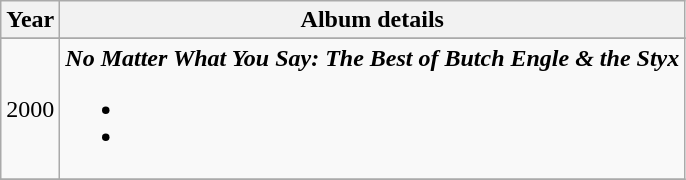<table class="wikitable" style="text-align:center;">
<tr>
<th>Year</th>
<th>Album details</th>
</tr>
<tr style="font-size:smaller;">
</tr>
<tr>
<td>2000</td>
<td align="left"><strong><em>No Matter What You Say: The Best of Butch Engle & the Styx</em></strong><br><ul><li></li><li></li></ul></td>
</tr>
<tr>
</tr>
</table>
